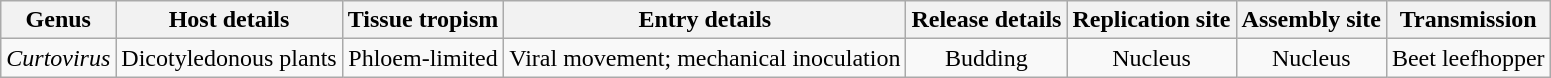<table class="wikitable sortable" style="text-align:center">
<tr>
<th>Genus</th>
<th>Host details</th>
<th>Tissue tropism</th>
<th>Entry details</th>
<th>Release details</th>
<th>Replication site</th>
<th>Assembly site</th>
<th>Transmission</th>
</tr>
<tr>
<td><em>Curtovirus</em></td>
<td>Dicotyledonous plants</td>
<td>Phloem-limited</td>
<td>Viral movement; mechanical inoculation</td>
<td>Budding</td>
<td>Nucleus</td>
<td>Nucleus</td>
<td>Beet leefhopper</td>
</tr>
</table>
